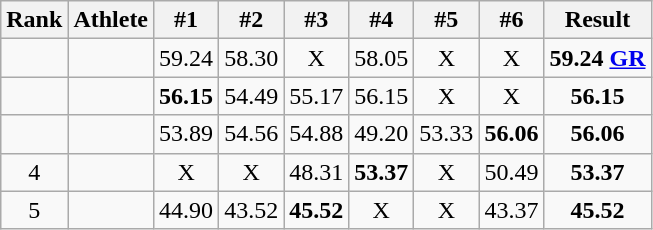<table class="wikitable sortable" style="text-align:center">
<tr>
<th>Rank</th>
<th>Athlete</th>
<th>#1</th>
<th>#2</th>
<th>#3</th>
<th>#4</th>
<th>#5</th>
<th>#6</th>
<th>Result</th>
</tr>
<tr>
<td></td>
<td align=left></td>
<td>59.24</td>
<td>58.30</td>
<td>X</td>
<td>58.05</td>
<td>X</td>
<td>X</td>
<td><strong>59.24</strong> <strong><a href='#'>GR</a></strong></td>
</tr>
<tr>
<td></td>
<td align=left></td>
<td><strong>56.15</strong></td>
<td>54.49</td>
<td>55.17</td>
<td>56.15</td>
<td>X</td>
<td>X</td>
<td><strong>56.15</strong></td>
</tr>
<tr>
<td></td>
<td align=left></td>
<td>53.89</td>
<td>54.56</td>
<td>54.88</td>
<td>49.20</td>
<td>53.33</td>
<td><strong>56.06</strong></td>
<td><strong>56.06</strong></td>
</tr>
<tr>
<td>4</td>
<td align=left></td>
<td>X</td>
<td>X</td>
<td>48.31</td>
<td><strong>53.37</strong></td>
<td>X</td>
<td>50.49</td>
<td><strong>53.37</strong></td>
</tr>
<tr>
<td>5</td>
<td align=left></td>
<td>44.90</td>
<td>43.52</td>
<td><strong>45.52</strong></td>
<td>X</td>
<td>X</td>
<td>43.37</td>
<td><strong>45.52</strong></td>
</tr>
</table>
